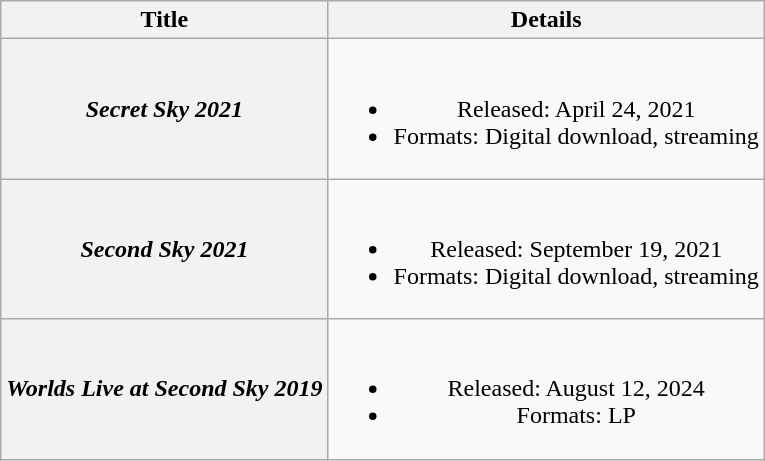<table class="wikitable plainrowheaders" style="text-align:center;">
<tr>
<th scope="col">Title</th>
<th scope="col">Details</th>
</tr>
<tr>
<th scope="row"><em>Secret Sky 2021</em></th>
<td><br><ul><li>Released: April 24, 2021</li><li>Formats: Digital download, streaming</li></ul></td>
</tr>
<tr>
<th scope="row"><em>Second Sky 2021</em></th>
<td><br><ul><li>Released: September 19, 2021</li><li>Formats: Digital download, streaming</li></ul></td>
</tr>
<tr>
<th scope="row"><em>Worlds Live at Second Sky 2019</em></th>
<td><br><ul><li>Released: August 12, 2024</li><li>Formats: LP</li></ul></td>
</tr>
</table>
